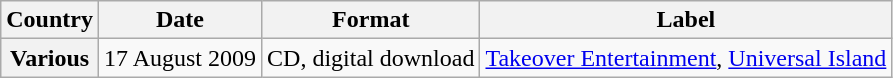<table class=wikitable plainrowheaders">
<tr>
<th scope="col">Country</th>
<th scope="col">Date</th>
<th scope="col">Format</th>
<th scope="col">Label</th>
</tr>
<tr>
<th scope="row">Various</th>
<td>17 August 2009</td>
<td>CD, digital download</td>
<td><a href='#'>Takeover Entertainment</a>, <a href='#'>Universal Island</a></td>
</tr>
</table>
